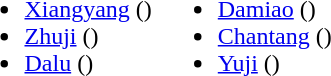<table>
<tr>
<td valign="top"><br><ul><li><a href='#'>Xiangyang</a> ()</li><li><a href='#'>Zhuji</a> ()</li><li><a href='#'>Dalu</a> ()</li></ul></td>
<td valign="top"><br><ul><li><a href='#'>Damiao</a> ()</li><li><a href='#'>Chantang</a> ()</li><li><a href='#'>Yuji</a> ()</li></ul></td>
</tr>
</table>
